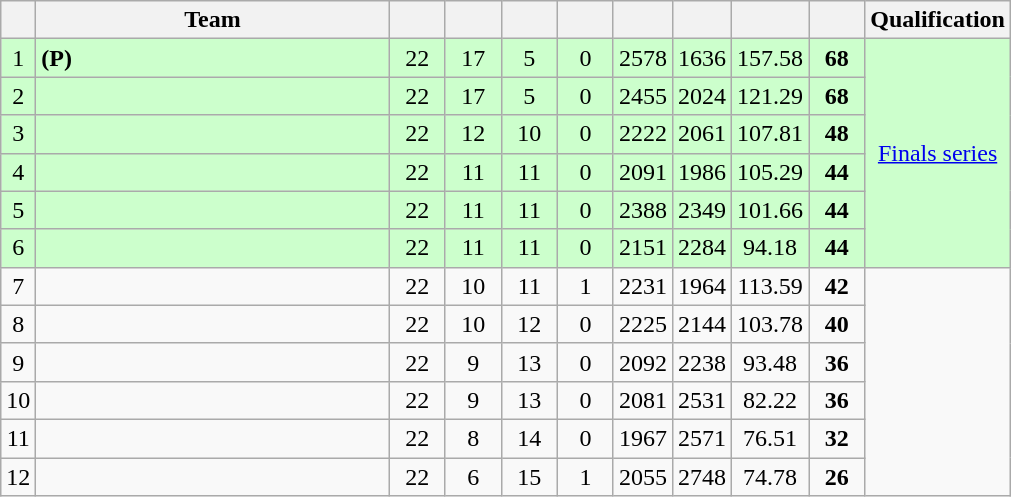<table class="wikitable" style="text-align:center; margin-bottom:0">
<tr>
<th style="width:10px"></th>
<th style="width:35%;">Team</th>
<th style="width:30px;"></th>
<th style="width:30px;"></th>
<th style="width:30px;"></th>
<th style="width:30px;"></th>
<th style="width:30px;"></th>
<th style="width:30px;"></th>
<th style="width:30px;"></th>
<th style="width:30px;"></th>
<th>Qualification</th>
</tr>
<tr style="background:#ccffcc;">
<td>1</td>
<td style="text-align:left;"> <strong>(P)</strong></td>
<td>22</td>
<td>17</td>
<td>5</td>
<td>0</td>
<td>2578</td>
<td>1636</td>
<td>157.58</td>
<td><strong>68</strong></td>
<td rowspan=6><a href='#'>Finals series</a></td>
</tr>
<tr style="background:#ccffcc;">
<td>2</td>
<td style="text-align:left;"></td>
<td>22</td>
<td>17</td>
<td>5</td>
<td>0</td>
<td>2455</td>
<td>2024</td>
<td>121.29</td>
<td><strong>68</strong></td>
</tr>
<tr style="background:#ccffcc;">
<td>3</td>
<td style="text-align:left;"></td>
<td>22</td>
<td>12</td>
<td>10</td>
<td>0</td>
<td>2222</td>
<td>2061</td>
<td>107.81</td>
<td><strong>48</strong></td>
</tr>
<tr style="background:#ccffcc;">
<td>4</td>
<td style="text-align:left;"></td>
<td>22</td>
<td>11</td>
<td>11</td>
<td>0</td>
<td>2091</td>
<td>1986</td>
<td>105.29</td>
<td><strong>44</strong></td>
</tr>
<tr style="background:#ccffcc;">
<td>5</td>
<td style="text-align:left;"></td>
<td>22</td>
<td>11</td>
<td>11</td>
<td>0</td>
<td>2388</td>
<td>2349</td>
<td>101.66</td>
<td><strong>44</strong></td>
</tr>
<tr style="background:#ccffcc;">
<td>6</td>
<td style="text-align:left;"></td>
<td>22</td>
<td>11</td>
<td>11</td>
<td>0</td>
<td>2151</td>
<td>2284</td>
<td>94.18</td>
<td><strong>44</strong></td>
</tr>
<tr>
<td>7</td>
<td style="text-align:left;"></td>
<td>22</td>
<td>10</td>
<td>11</td>
<td>1</td>
<td>2231</td>
<td>1964</td>
<td>113.59</td>
<td><strong>42</strong></td>
</tr>
<tr>
<td>8</td>
<td style="text-align:left;"></td>
<td>22</td>
<td>10</td>
<td>12</td>
<td>0</td>
<td>2225</td>
<td>2144</td>
<td>103.78</td>
<td><strong>40</strong></td>
</tr>
<tr>
<td>9</td>
<td style="text-align:left;"></td>
<td>22</td>
<td>9</td>
<td>13</td>
<td>0</td>
<td>2092</td>
<td>2238</td>
<td>93.48</td>
<td><strong>36</strong></td>
</tr>
<tr>
<td>10</td>
<td style="text-align:left;"></td>
<td>22</td>
<td>9</td>
<td>13</td>
<td>0</td>
<td>2081</td>
<td>2531</td>
<td>82.22</td>
<td><strong>36</strong></td>
</tr>
<tr>
<td>11</td>
<td style="text-align:left;"></td>
<td>22</td>
<td>8</td>
<td>14</td>
<td>0</td>
<td>1967</td>
<td>2571</td>
<td>76.51</td>
<td><strong>32</strong></td>
</tr>
<tr>
<td>12</td>
<td style="text-align:left;"></td>
<td>22</td>
<td>6</td>
<td>15</td>
<td>1</td>
<td>2055</td>
<td>2748</td>
<td>74.78</td>
<td><strong>26</strong></td>
</tr>
</table>
